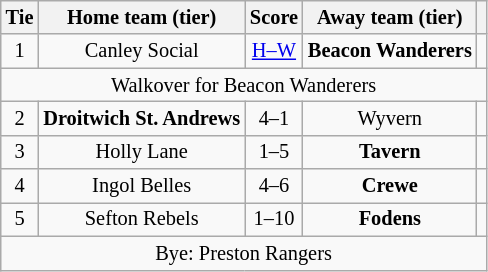<table class="wikitable" style="text-align:center; font-size:85%">
<tr>
<th>Tie</th>
<th>Home team (tier)</th>
<th>Score</th>
<th>Away team (tier)</th>
<th></th>
</tr>
<tr>
<td align="center">1</td>
<td>Canley Social</td>
<td align="center"><a href='#'>H–W</a></td>
<td><strong>Beacon Wanderers</strong></td>
<td></td>
</tr>
<tr>
<td colspan="5" align="center">Walkover for Beacon Wanderers</td>
</tr>
<tr>
<td align="center">2</td>
<td><strong>Droitwich St. Andrews</strong></td>
<td align="center">4–1</td>
<td>Wyvern</td>
<td></td>
</tr>
<tr>
<td align="center">3</td>
<td>Holly Lane</td>
<td align="center">1–5</td>
<td><strong>Tavern</strong></td>
<td></td>
</tr>
<tr>
<td align="center">4</td>
<td>Ingol Belles</td>
<td align="center">4–6</td>
<td><strong>Crewe</strong></td>
<td></td>
</tr>
<tr>
<td align="center">5</td>
<td>Sefton Rebels</td>
<td align="center">1–10</td>
<td><strong>Fodens</strong></td>
<td></td>
</tr>
<tr>
<td colspan="5" align="center">Bye: Preston Rangers</td>
</tr>
</table>
